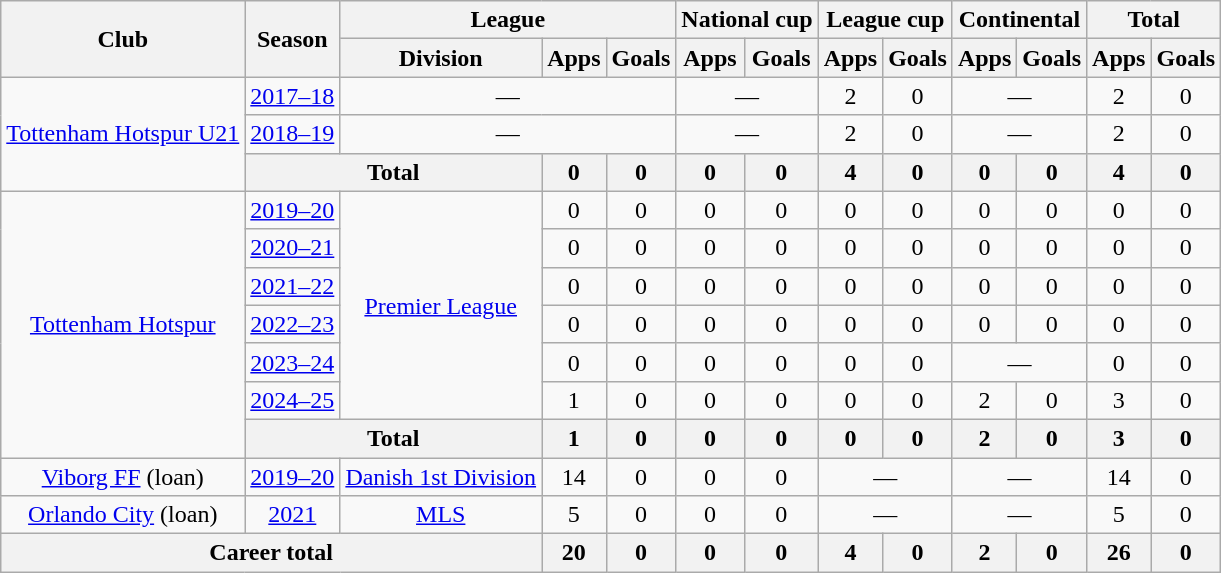<table class="wikitable" style="text-align: center;">
<tr>
<th rowspan="2">Club</th>
<th rowspan="2">Season</th>
<th colspan="3">League</th>
<th colspan="2">National cup</th>
<th colspan="2">League cup</th>
<th colspan="2">Continental</th>
<th colspan="2">Total</th>
</tr>
<tr>
<th>Division</th>
<th>Apps</th>
<th>Goals</th>
<th>Apps</th>
<th>Goals</th>
<th>Apps</th>
<th>Goals</th>
<th>Apps</th>
<th>Goals</th>
<th>Apps</th>
<th>Goals</th>
</tr>
<tr>
<td rowspan="3"><a href='#'>Tottenham Hotspur U21</a></td>
<td><a href='#'>2017–18</a></td>
<td colspan="3">—</td>
<td colspan="2">—</td>
<td>2</td>
<td>0</td>
<td colspan="2">—</td>
<td>2</td>
<td>0</td>
</tr>
<tr>
<td><a href='#'>2018–19</a></td>
<td colspan="3">—</td>
<td colspan="2">—</td>
<td>2</td>
<td>0</td>
<td colspan="2">—</td>
<td>2</td>
<td>0</td>
</tr>
<tr>
<th colspan="2">Total</th>
<th>0</th>
<th>0</th>
<th>0</th>
<th>0</th>
<th>4</th>
<th>0</th>
<th>0</th>
<th>0</th>
<th>4</th>
<th>0</th>
</tr>
<tr>
<td rowspan="7"><a href='#'>Tottenham Hotspur</a></td>
<td><a href='#'>2019–20</a></td>
<td rowspan="6"><a href='#'>Premier League</a></td>
<td>0</td>
<td>0</td>
<td>0</td>
<td>0</td>
<td>0</td>
<td>0</td>
<td>0</td>
<td>0</td>
<td>0</td>
<td>0</td>
</tr>
<tr>
<td><a href='#'>2020–21</a></td>
<td>0</td>
<td>0</td>
<td>0</td>
<td>0</td>
<td>0</td>
<td>0</td>
<td>0</td>
<td>0</td>
<td>0</td>
<td>0</td>
</tr>
<tr>
<td><a href='#'>2021–22</a></td>
<td>0</td>
<td>0</td>
<td>0</td>
<td>0</td>
<td>0</td>
<td>0</td>
<td>0</td>
<td>0</td>
<td>0</td>
<td>0</td>
</tr>
<tr>
<td><a href='#'>2022–23</a></td>
<td>0</td>
<td>0</td>
<td>0</td>
<td>0</td>
<td>0</td>
<td>0</td>
<td>0</td>
<td>0</td>
<td>0</td>
<td>0</td>
</tr>
<tr>
<td><a href='#'>2023–24</a></td>
<td>0</td>
<td>0</td>
<td>0</td>
<td>0</td>
<td>0</td>
<td>0</td>
<td colspan="2">—</td>
<td>0</td>
<td>0</td>
</tr>
<tr>
<td><a href='#'>2024–25</a></td>
<td>1</td>
<td>0</td>
<td>0</td>
<td>0</td>
<td>0</td>
<td>0</td>
<td>2</td>
<td>0</td>
<td>3</td>
<td>0</td>
</tr>
<tr>
<th colspan="2">Total</th>
<th>1</th>
<th>0</th>
<th>0</th>
<th>0</th>
<th>0</th>
<th>0</th>
<th>2</th>
<th>0</th>
<th>3</th>
<th>0</th>
</tr>
<tr>
<td><a href='#'>Viborg FF</a> (loan)</td>
<td><a href='#'>2019–20</a></td>
<td><a href='#'>Danish 1st Division</a></td>
<td>14</td>
<td>0</td>
<td>0</td>
<td>0</td>
<td colspan="2">—</td>
<td colspan="2">—</td>
<td>14</td>
<td>0</td>
</tr>
<tr>
<td><a href='#'>Orlando City</a> (loan)</td>
<td><a href='#'>2021</a></td>
<td><a href='#'>MLS</a></td>
<td>5</td>
<td>0</td>
<td>0</td>
<td>0</td>
<td colspan="2">—</td>
<td colspan="2">—</td>
<td>5</td>
<td>0</td>
</tr>
<tr>
<th colspan="3">Career total</th>
<th>20</th>
<th>0</th>
<th>0</th>
<th>0</th>
<th>4</th>
<th>0</th>
<th>2</th>
<th>0</th>
<th>26</th>
<th>0</th>
</tr>
</table>
